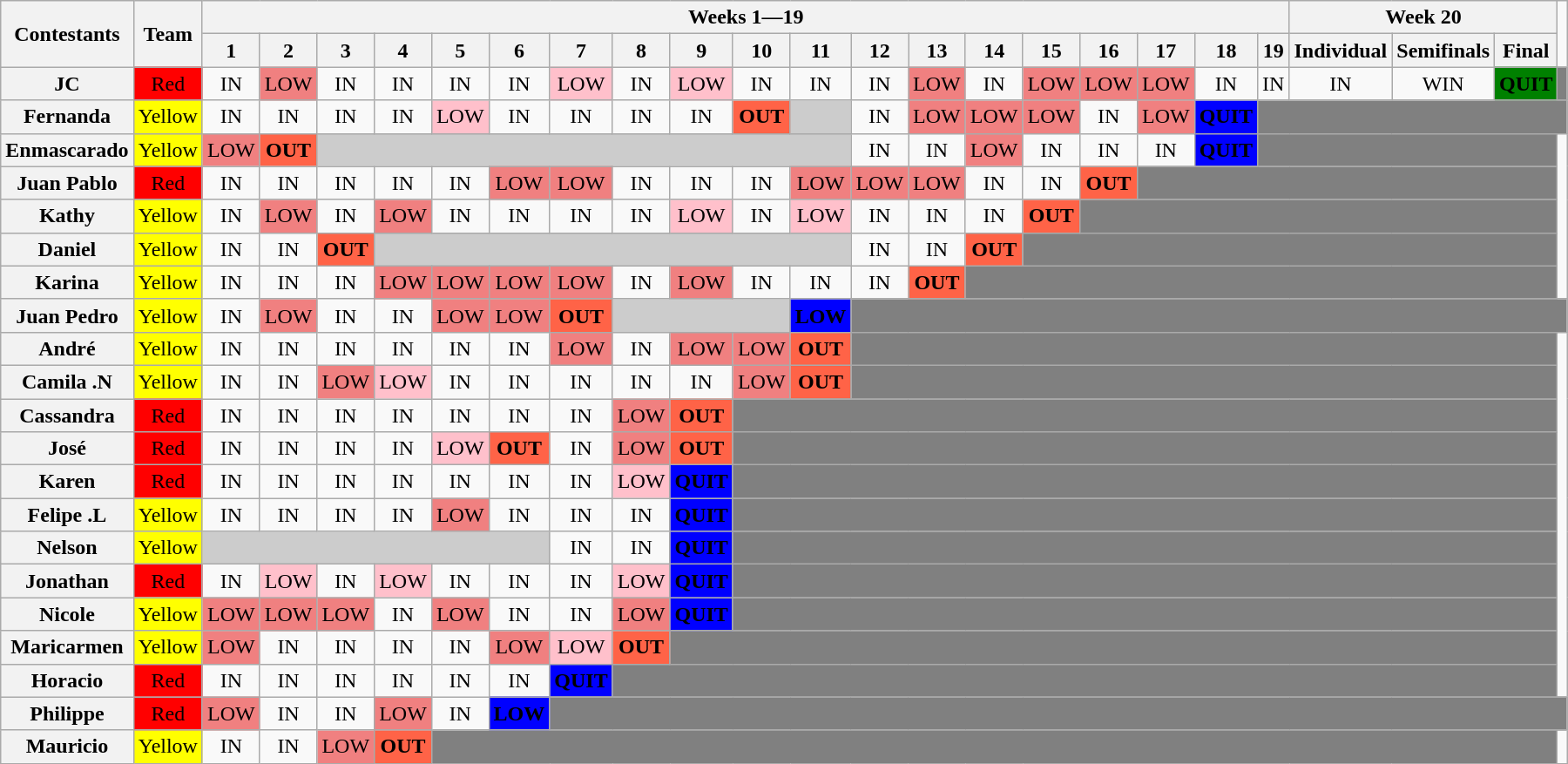<table class="wikitable" style="text-align:center">
<tr>
<th rowspan=2>Contestants</th>
<th rowspan=2>Team</th>
<th colspan="19">Weeks 1—19</th>
<th colspan=3>Week 20</th>
</tr>
<tr>
<th width="10px">1</th>
<th width="10px">2</th>
<th width="10px">3</th>
<th width="10px">4</th>
<th width="10px">5</th>
<th width="10px">6</th>
<th width="10px">7</th>
<th width="10px">8</th>
<th width="10px">9</th>
<th width="10px">10</th>
<th width="10px">11</th>
<th width="10px">12</th>
<th width="10px">13</th>
<th width="10px">14</th>
<th width="10px">15</th>
<th width="10px">16</th>
<th width="10px">17</th>
<th width="10px">18</th>
<th width="10px">19</th>
<th>Individual</th>
<th>Semifinals</th>
<th>Final</th>
</tr>
<tr>
<th>JC</th>
<td bgcolor="red">Red</td>
<td>IN</td>
<td bgcolor="LightCoral">LOW</td>
<td>IN</td>
<td>IN</td>
<td>IN</td>
<td>IN</td>
<td bgcolor="pink">LOW</td>
<td>IN</td>
<td bgcolor="pink">LOW</td>
<td>IN</td>
<td>IN</td>
<td>IN</td>
<td bgcolor="LightCoral">LOW</td>
<td>IN</td>
<td bgcolor="LightCoral">LOW</td>
<td bgcolor="LightCoral">LOW</td>
<td bgcolor="LightCoral">LOW</td>
<td>IN</td>
<td>IN</td>
<td>IN</td>
<td>WIN</td>
<td bgcolor="Green"><span><strong>QUIT</strong></span></td>
<td colspan="8" bgcolor=gray></td>
</tr>
<tr>
<th>Fernanda</th>
<td bgcolor="yellow">Yellow</td>
<td>IN</td>
<td>IN</td>
<td>IN</td>
<td>IN</td>
<td bgcolor="pink">LOW</td>
<td>IN</td>
<td>IN</td>
<td>IN</td>
<td>IN</td>
<td bgcolor="tomato"><strong>OUT</strong></td>
<td bgcolor="#CCCCCC"></td>
<td>IN</td>
<td bgcolor="LightCoral">LOW</td>
<td bgcolor="LightCoral">LOW</td>
<td bgcolor="LightCoral">LOW</td>
<td>IN</td>
<td bgcolor="LightCoral">LOW</td>
<td bgcolor="BLUE"><span><strong>QUIT</strong></span></td>
<td colspan="8" bgcolor=gray></td>
</tr>
<tr>
<th>Enmascarado</th>
<td bgcolor="yellow">Yellow</td>
<td bgcolor="LightCoral">LOW</td>
<td bgcolor="tomato"><strong>OUT</strong></td>
<td colspan="9" bgcolor="#CCCCCC"></td>
<td>IN</td>
<td>IN</td>
<td bgcolor="LightCoral">LOW</td>
<td>IN</td>
<td>IN</td>
<td>IN</td>
<td bgcolor="BLUE"><span><strong>QUIT</strong></span></td>
<td colspan="4" bgcolor=gray></td>
</tr>
<tr>
<th>Juan Pablo</th>
<td bgcolor="red">Red</td>
<td>IN</td>
<td>IN</td>
<td>IN</td>
<td>IN</td>
<td>IN</td>
<td bgcolor="LightCoral">LOW</td>
<td bgcolor="LightCoral">LOW</td>
<td>IN</td>
<td>IN</td>
<td>IN</td>
<td bgcolor="LightCoral">LOW</td>
<td bgcolor="LightCoral">LOW</td>
<td bgcolor="LightCoral">LOW</td>
<td>IN</td>
<td>IN</td>
<td bgcolor="tomato"><strong>OUT</strong></td>
<td colspan="6" bgcolor="gray"></td>
</tr>
<tr>
<th>Kathy</th>
<td bgcolor="yellow">Yellow</td>
<td>IN</td>
<td bgcolor="LightCoral">LOW</td>
<td>IN</td>
<td bgcolor="LightCoral">LOW</td>
<td>IN</td>
<td>IN</td>
<td>IN</td>
<td>IN</td>
<td bgcolor="pink">LOW</td>
<td>IN</td>
<td bgcolor="pink">LOW</td>
<td>IN</td>
<td>IN</td>
<td>IN</td>
<td bgcolor="tomato"><strong>OUT</strong></td>
<td colspan="7" bgcolor="gray"></td>
</tr>
<tr>
<th>Daniel</th>
<td bgcolor="yellow">Yellow</td>
<td>IN</td>
<td>IN</td>
<td bgcolor="tomato"><strong>OUT</strong></td>
<td colspan="8" bgcolor="#CCCCCC"></td>
<td>IN</td>
<td>IN</td>
<td bgcolor="tomato"><strong>OUT</strong></td>
<td colspan="8" bgcolor="gray"></td>
</tr>
<tr>
<th>Karina</th>
<td bgcolor="yellow">Yellow</td>
<td>IN</td>
<td>IN</td>
<td>IN</td>
<td bgcolor="LightCoral">LOW</td>
<td bgcolor="LightCoral">LOW</td>
<td bgcolor="LightCoral">LOW</td>
<td bgcolor="LightCoral">LOW</td>
<td>IN</td>
<td bgcolor="LightCoral">LOW</td>
<td>IN</td>
<td>IN</td>
<td>IN</td>
<td bgcolor="tomato"><strong>OUT</strong></td>
<td colspan="9" bgcolor="gray"></td>
</tr>
<tr>
<th>Juan Pedro</th>
<td bgcolor="yellow">Yellow</td>
<td>IN</td>
<td bgcolor="LightCoral">LOW</td>
<td>IN</td>
<td>IN</td>
<td bgcolor="LightCoral">LOW</td>
<td bgcolor="LightCoral">LOW</td>
<td bgcolor="tomato"><strong>OUT</strong></td>
<td colspan="3" bgcolor="#CCCCCC"></td>
<td bgcolor="BLUE"><span><strong>LOW</strong></span></td>
<td colspan="13" bgcolor=gray></td>
</tr>
<tr>
<th>André</th>
<td bgcolor="yellow">Yellow</td>
<td>IN</td>
<td>IN</td>
<td>IN</td>
<td>IN</td>
<td>IN</td>
<td>IN</td>
<td bgcolor="LightCoral">LOW</td>
<td>IN</td>
<td bgcolor="LightCoral">LOW</td>
<td bgcolor="LightCoral">LOW</td>
<td bgcolor="tomato"><strong>OUT</strong></td>
<td colspan="11" bgcolor="gray"></td>
</tr>
<tr>
<th>Camila .N</th>
<td bgcolor="yellow">Yellow</td>
<td>IN</td>
<td>IN</td>
<td bgcolor="LightCoral">LOW</td>
<td bgcolor="pink">LOW</td>
<td>IN</td>
<td>IN</td>
<td>IN</td>
<td>IN</td>
<td>IN</td>
<td bgcolor="LightCoral">LOW</td>
<td bgcolor="tomato"><strong>OUT</strong></td>
<td colspan="11" bgcolor="gray"></td>
</tr>
<tr>
<th>Cassandra</th>
<td bgcolor="red">Red</td>
<td>IN</td>
<td>IN</td>
<td>IN</td>
<td>IN</td>
<td>IN</td>
<td>IN</td>
<td>IN</td>
<td bgcolor="LightCoral">LOW</td>
<td bgcolor="tomato"><strong>OUT</strong></td>
<td colspan="13" bgcolor="gray"></td>
</tr>
<tr>
<th>José</th>
<td bgcolor="red">Red</td>
<td>IN</td>
<td>IN</td>
<td>IN</td>
<td>IN</td>
<td bgcolor="pink">LOW</td>
<td bgcolor="tomato"><strong>OUT</strong></td>
<td>IN</td>
<td bgcolor="LightCoral">LOW</td>
<td bgcolor="tomato"><strong>OUT</strong></td>
<td colspan="13" bgcolor="gray"></td>
</tr>
<tr>
<th>Karen</th>
<td bgcolor="red">Red</td>
<td>IN</td>
<td>IN</td>
<td>IN</td>
<td>IN</td>
<td>IN</td>
<td>IN</td>
<td>IN</td>
<td bgcolor="pink">LOW</td>
<td bgcolor="BLUE"><span><strong>QUIT</strong></span></td>
<td colspan="13" bgcolor=gray></td>
</tr>
<tr>
<th>Felipe .L</th>
<td bgcolor="yellow">Yellow</td>
<td>IN</td>
<td>IN</td>
<td>IN</td>
<td>IN</td>
<td bgcolor="LightCoral">LOW</td>
<td>IN</td>
<td>IN</td>
<td>IN</td>
<td bgcolor="BLUE"><span><strong>QUIT</strong></span></td>
<td colspan="13" bgcolor=gray></td>
</tr>
<tr>
<th>Nelson</th>
<td bgcolor="yellow">Yellow</td>
<td colspan="6" bgcolor="#CCCCCC"></td>
<td>IN</td>
<td>IN</td>
<td bgcolor="BLUE"><span><strong>QUIT</strong></span></td>
<td colspan="13" bgcolor=gray></td>
</tr>
<tr>
<th>Jonathan</th>
<td bgcolor="red">Red</td>
<td>IN</td>
<td bgcolor="pink">LOW</td>
<td>IN</td>
<td bgcolor="pink">LOW</td>
<td>IN</td>
<td>IN</td>
<td>IN</td>
<td bgcolor="pink">LOW</td>
<td bgcolor="BLUE"><span><strong>QUIT</strong></span></td>
<td colspan="13" bgcolor=gray></td>
</tr>
<tr>
<th>Nicole</th>
<td bgcolor="yellow">Yellow</td>
<td bgcolor="LightCoral">LOW</td>
<td bgcolor="LightCoral">LOW</td>
<td bgcolor="LightCoral">LOW</td>
<td>IN</td>
<td bgcolor="LightCoral">LOW</td>
<td>IN</td>
<td>IN</td>
<td bgcolor="LightCoral">LOW</td>
<td bgcolor="BLUE"><span><strong>QUIT</strong></span></td>
<td colspan="13" bgcolor=gray></td>
</tr>
<tr>
<th>Maricarmen</th>
<td bgcolor="yellow">Yellow</td>
<td bgcolor="LightCoral">LOW</td>
<td>IN</td>
<td>IN</td>
<td>IN</td>
<td>IN</td>
<td bgcolor="LightCoral">LOW</td>
<td bgcolor="pink">LOW</td>
<td bgcolor="tomato"><strong>OUT</strong></td>
<td colspan="14" bgcolor="gray"></td>
</tr>
<tr>
<th>Horacio</th>
<td bgcolor="red">Red</td>
<td>IN</td>
<td>IN</td>
<td>IN</td>
<td>IN</td>
<td>IN</td>
<td>IN</td>
<td bgcolor="BLUE"><span><strong>QUIT</strong></span></td>
<td colspan="15" bgcolor=gray></td>
</tr>
<tr>
<th>Philippe</th>
<td bgcolor="red">Red</td>
<td bgcolor="LightCoral">LOW</td>
<td>IN</td>
<td>IN</td>
<td bgcolor="LightCoral">LOW</td>
<td>IN</td>
<td bgcolor="BLUE"><span><strong>LOW</strong></span></td>
<td colspan="17" bgcolor=gray></td>
</tr>
<tr>
<th>Mauricio</th>
<td bgcolor="yellow">Yellow</td>
<td>IN</td>
<td>IN</td>
<td bgcolor="LightCoral">LOW</td>
<td bgcolor="tomato"><strong>OUT</strong></td>
<td colspan="18" bgcolor="gray"></td>
</tr>
</table>
